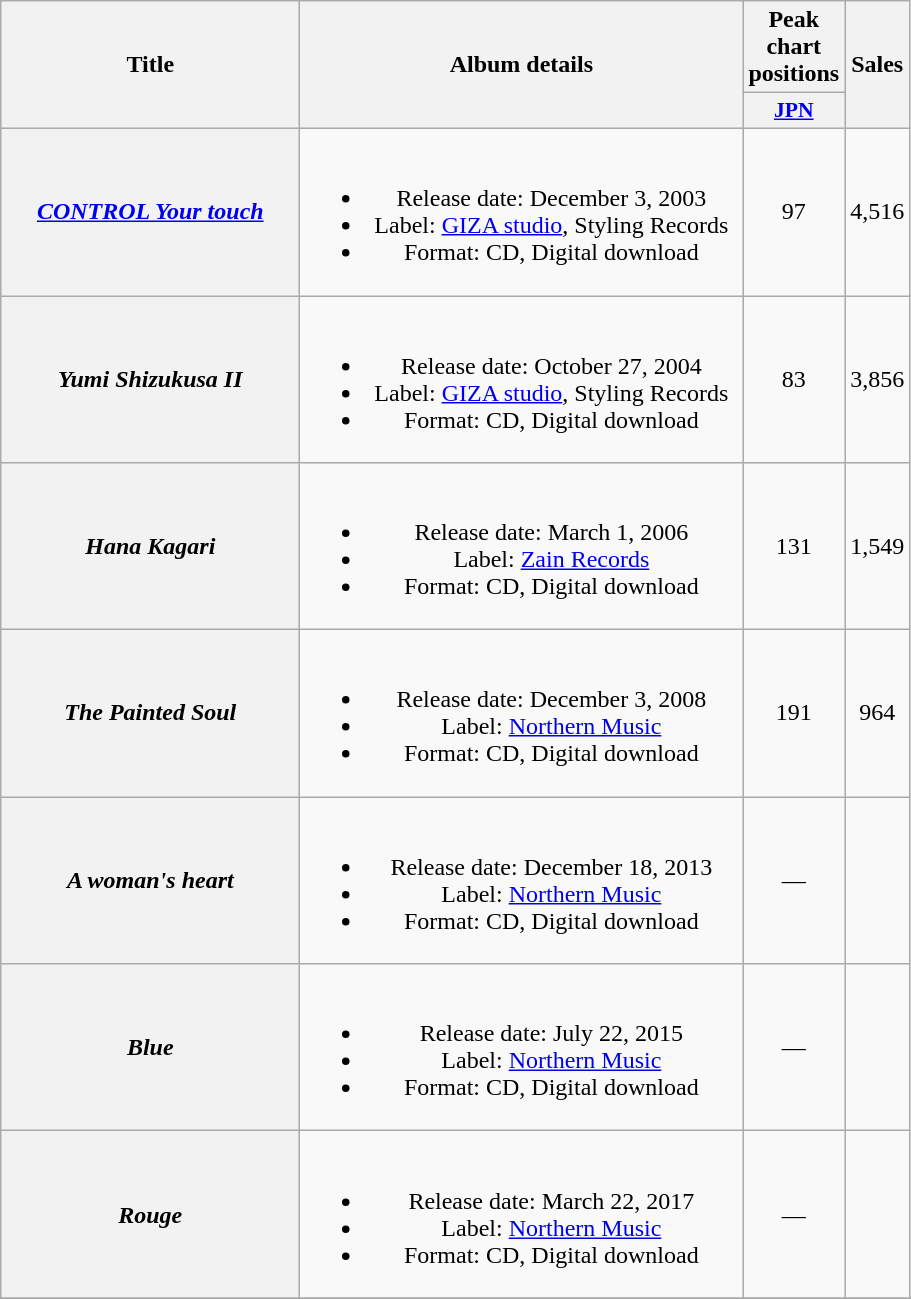<table class="wikitable plainrowheaders" style="text-align:center;">
<tr>
<th scope="col" rowspan="2" style="width:12em;">Title</th>
<th scope="col" rowspan="2" style="width:18em;">Album details</th>
<th scope="col" colspan="1">Peak chart positions</th>
<th scope="col" rowspan="2">Sales<br></th>
</tr>
<tr>
<th scope="col" style="width:2.2em;font-size:90%;"><a href='#'>JPN</a></th>
</tr>
<tr>
<th scope="row"><em><a href='#'>CONTROL Your touch</a></em></th>
<td><br><ul><li>Release date: December 3, 2003</li><li>Label: <a href='#'>GIZA studio</a>, Styling Records</li><li>Format: CD, Digital download</li></ul></td>
<td>97</td>
<td>4,516</td>
</tr>
<tr>
<th scope="row"><em>Yumi Shizukusa II</em></th>
<td><br><ul><li>Release date: October 27, 2004</li><li>Label: <a href='#'>GIZA studio</a>, Styling Records</li><li>Format: CD, Digital download</li></ul></td>
<td>83</td>
<td>3,856</td>
</tr>
<tr>
<th scope="row"><em>Hana Kagari</em></th>
<td><br><ul><li>Release date: March 1, 2006</li><li>Label: <a href='#'>Zain Records</a></li><li>Format: CD, Digital download</li></ul></td>
<td>131</td>
<td>1,549</td>
</tr>
<tr>
<th scope="row"><em>The Painted Soul</em></th>
<td><br><ul><li>Release date: December 3, 2008</li><li>Label: <a href='#'>Northern Music</a></li><li>Format: CD, Digital download</li></ul></td>
<td>191</td>
<td>964</td>
</tr>
<tr>
<th scope="row"><em>A woman's heart</em></th>
<td><br><ul><li>Release date: December 18, 2013</li><li>Label: <a href='#'>Northern Music</a></li><li>Format: CD, Digital download</li></ul></td>
<td>—</td>
<td></td>
</tr>
<tr>
<th scope="row"><em>Blue</em></th>
<td><br><ul><li>Release date: July 22, 2015</li><li>Label: <a href='#'>Northern Music</a></li><li>Format: CD, Digital download</li></ul></td>
<td>—</td>
<td></td>
</tr>
<tr>
<th scope="row"><em>Rouge</em></th>
<td><br><ul><li>Release date: March 22, 2017</li><li>Label: <a href='#'>Northern Music</a></li><li>Format: CD, Digital download</li></ul></td>
<td>—</td>
<td></td>
</tr>
<tr>
</tr>
</table>
